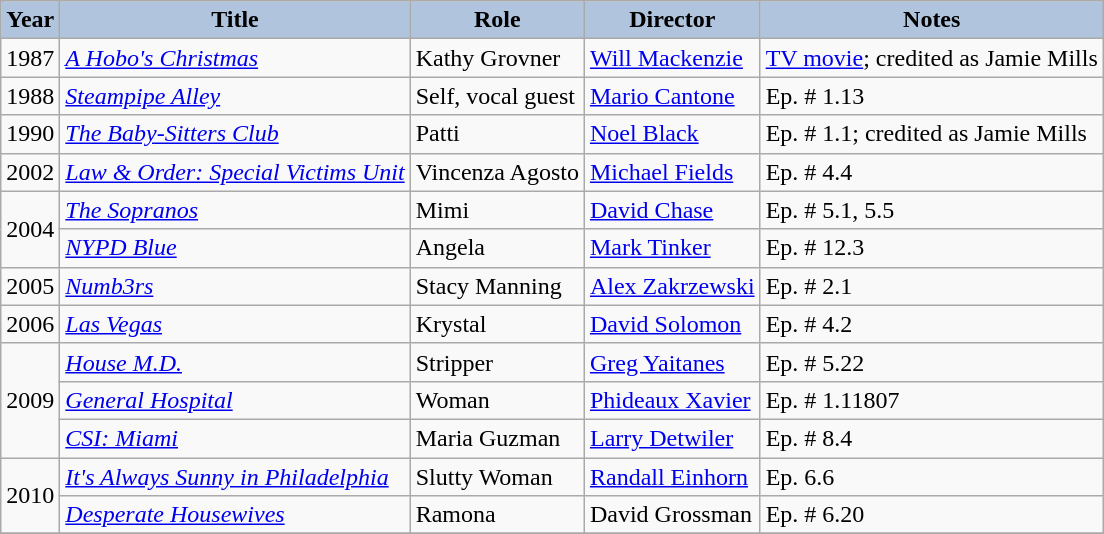<table class="wikitable">
<tr>
<th style="background:#B0C4DE;">Year</th>
<th style="background:#B0C4DE;">Title</th>
<th style="background:#B0C4DE;">Role</th>
<th style="background:#B0C4DE;">Director</th>
<th style="background:#B0C4DE;">Notes</th>
</tr>
<tr>
<td>1987</td>
<td><em><a href='#'>A Hobo's Christmas</a></em></td>
<td>Kathy Grovner</td>
<td><a href='#'>Will Mackenzie</a></td>
<td><a href='#'>TV movie</a>; credited as Jamie Mills</td>
</tr>
<tr>
<td>1988</td>
<td><em><a href='#'>Steampipe Alley</a></em></td>
<td>Self, vocal guest</td>
<td><a href='#'>Mario Cantone</a></td>
<td>Ep. # 1.13</td>
</tr>
<tr>
<td>1990</td>
<td><em><a href='#'>The Baby-Sitters Club</a></em></td>
<td>Patti</td>
<td><a href='#'>Noel Black</a></td>
<td>Ep. # 1.1; credited as Jamie Mills</td>
</tr>
<tr>
<td>2002</td>
<td><em><a href='#'>Law & Order: Special Victims Unit</a></em></td>
<td>Vincenza Agosto</td>
<td><a href='#'>Michael Fields</a></td>
<td>Ep. # 4.4</td>
</tr>
<tr>
<td rowspan="2">2004</td>
<td><em><a href='#'>The Sopranos</a></em></td>
<td>Mimi</td>
<td><a href='#'>David Chase</a></td>
<td>Ep. # 5.1, 5.5</td>
</tr>
<tr>
<td><em><a href='#'>NYPD Blue</a></em></td>
<td>Angela</td>
<td><a href='#'>Mark Tinker</a></td>
<td>Ep. # 12.3</td>
</tr>
<tr>
<td>2005</td>
<td><em><a href='#'>Numb3rs</a></em></td>
<td>Stacy Manning</td>
<td><a href='#'>Alex Zakrzewski</a></td>
<td>Ep. # 2.1</td>
</tr>
<tr>
<td>2006</td>
<td><em><a href='#'>Las Vegas</a></em></td>
<td>Krystal</td>
<td><a href='#'>David Solomon</a></td>
<td>Ep. # 4.2</td>
</tr>
<tr>
<td rowspan="3">2009</td>
<td><em><a href='#'>House M.D.</a></em></td>
<td>Stripper</td>
<td><a href='#'>Greg Yaitanes</a></td>
<td>Ep. # 5.22</td>
</tr>
<tr>
<td><em><a href='#'>General Hospital</a></em></td>
<td>Woman</td>
<td><a href='#'>Phideaux Xavier</a></td>
<td>Ep. # 1.11807</td>
</tr>
<tr>
<td><em><a href='#'>CSI: Miami</a></em></td>
<td>Maria Guzman</td>
<td><a href='#'>Larry Detwiler</a></td>
<td>Ep. # 8.4</td>
</tr>
<tr>
<td rowspan="2">2010</td>
<td><em><a href='#'>It's Always Sunny in Philadelphia</a></em></td>
<td>Slutty Woman</td>
<td><a href='#'>Randall Einhorn</a></td>
<td>Ep. 6.6</td>
</tr>
<tr>
<td><em><a href='#'>Desperate Housewives</a></em></td>
<td>Ramona</td>
<td>David Grossman</td>
<td>Ep. # 6.20</td>
</tr>
<tr>
</tr>
</table>
